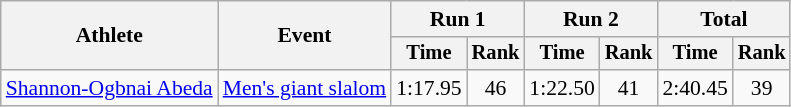<table class="wikitable" style="font-size:90%">
<tr>
<th rowspan=2>Athlete</th>
<th rowspan=2>Event</th>
<th colspan=2>Run 1</th>
<th colspan=2>Run 2</th>
<th colspan=2>Total</th>
</tr>
<tr style="font-size:95%">
<th>Time</th>
<th>Rank</th>
<th>Time</th>
<th>Rank</th>
<th>Time</th>
<th>Rank</th>
</tr>
<tr align=center>
<td align=left><a href='#'>Shannon-Ogbnai Abeda</a></td>
<td align=left><a href='#'>Men's giant slalom</a></td>
<td>1:17.95</td>
<td>46</td>
<td>1:22.50</td>
<td>41</td>
<td>2:40.45</td>
<td>39</td>
</tr>
</table>
